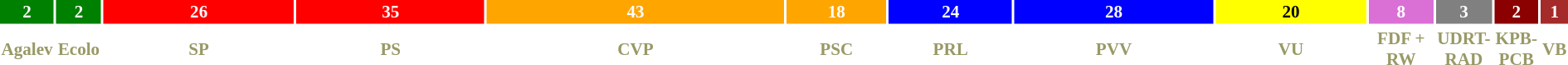<table style="width:100%; font-size:88%; text-align:center;">
<tr style="font-weight:bold">
<td style="background:green; width:2.3%; color:white">2</td>
<td style="background:green; width:2.2%; color:white">2</td>
<td style="background:red; width:12.4%; color:white">26</td>
<td style="background:red; width:12.2%; color:white">35</td>
<td style="background:orange; width:19.3%; color:white">43</td>
<td style="background:orange; width:6.5%; color:white">18</td>
<td style="background:blue; width:8.0%; color:white">24</td>
<td style="background:blue; width:12.9%; color:white">28</td>
<td style="background:yellow; width:9.8%; color:black">20</td>
<td style="background:orchid; width:4.2%; color:white">8</td>
<td style="background:gray; width:2.2%; color:white">3</td>
<td style="background:darkred; width:1.0%; color:white">2</td>
<td style="background:brown; width:1.1%; color:white">1</td>
</tr>
<tr style="font-weight:bold; color:#996;">
<td>Agalev</td>
<td>Ecolo</td>
<td>SP</td>
<td>PS</td>
<td>CVP</td>
<td>PSC</td>
<td>PRL</td>
<td>PVV</td>
<td>VU</td>
<td>FDF + RW</td>
<td>UDRT-RAD</td>
<td>KPB-PCB</td>
<td>VB</td>
</tr>
</table>
